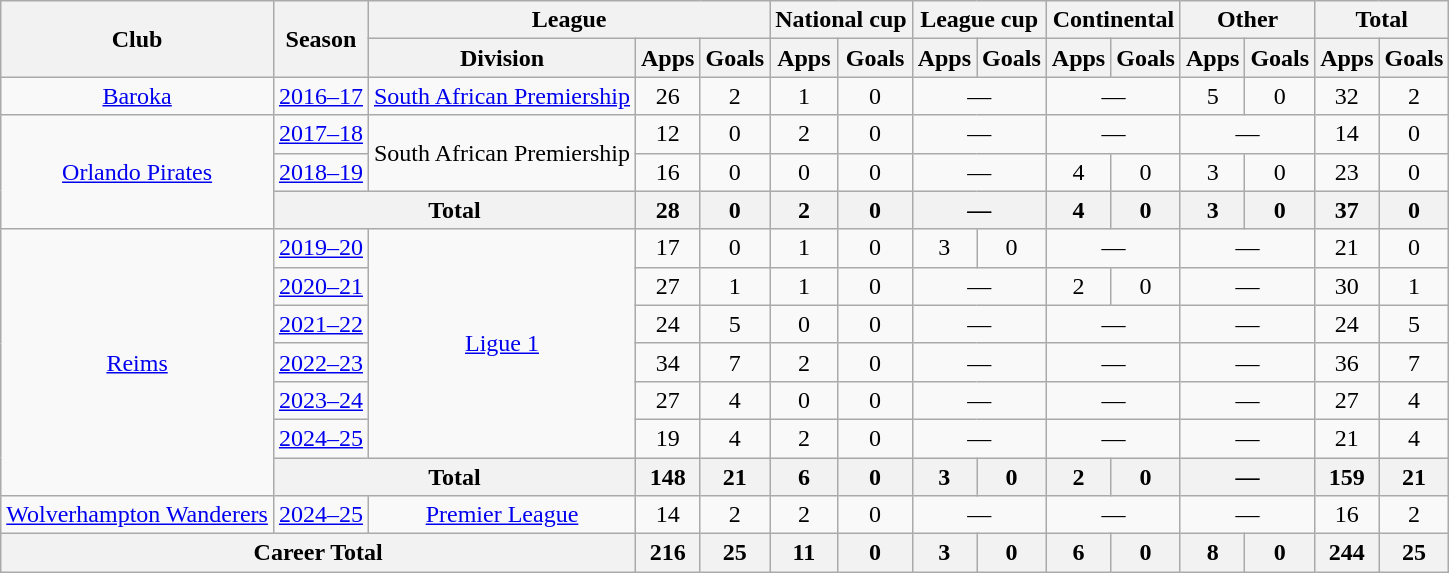<table class="wikitable" Style="text-align: center;">
<tr>
<th rowspan="2">Club</th>
<th rowspan="2">Season</th>
<th colspan="3">League</th>
<th colspan="2">National cup</th>
<th colspan="2">League cup</th>
<th colspan="2">Continental</th>
<th colspan="2">Other</th>
<th colspan="2">Total</th>
</tr>
<tr>
<th>Division</th>
<th>Apps</th>
<th>Goals</th>
<th>Apps</th>
<th>Goals</th>
<th>Apps</th>
<th>Goals</th>
<th>Apps</th>
<th>Goals</th>
<th>Apps</th>
<th>Goals</th>
<th>Apps</th>
<th>Goals</th>
</tr>
<tr>
<td><a href='#'>Baroka</a></td>
<td><a href='#'>2016–17</a></td>
<td><a href='#'>South African Premiership</a></td>
<td>26</td>
<td>2</td>
<td>1</td>
<td>0</td>
<td colspan="2">—</td>
<td colspan="2">—</td>
<td>5</td>
<td>0</td>
<td>32</td>
<td>2</td>
</tr>
<tr>
<td rowspan="3"><a href='#'>Orlando Pirates</a></td>
<td><a href='#'>2017–18</a></td>
<td rowspan="2">South African Premiership</td>
<td>12</td>
<td>0</td>
<td>2</td>
<td>0</td>
<td colspan="2">—</td>
<td colspan="2">—</td>
<td colspan="2">—</td>
<td>14</td>
<td>0</td>
</tr>
<tr>
<td><a href='#'>2018–19</a></td>
<td>16</td>
<td>0</td>
<td>0</td>
<td>0</td>
<td colspan="2">—</td>
<td>4</td>
<td>0</td>
<td>3</td>
<td>0</td>
<td>23</td>
<td>0</td>
</tr>
<tr>
<th colspan="2">Total</th>
<th>28</th>
<th>0</th>
<th>2</th>
<th>0</th>
<th colspan="2">—</th>
<th>4</th>
<th>0</th>
<th>3</th>
<th>0</th>
<th>37</th>
<th>0</th>
</tr>
<tr>
<td rowspan="7"><a href='#'>Reims</a></td>
<td><a href='#'>2019–20</a></td>
<td rowspan="6"><a href='#'>Ligue 1</a></td>
<td>17</td>
<td>0</td>
<td>1</td>
<td>0</td>
<td>3</td>
<td>0</td>
<td colspan="2">—</td>
<td colspan="2">—</td>
<td>21</td>
<td>0</td>
</tr>
<tr>
<td><a href='#'>2020–21</a></td>
<td>27</td>
<td>1</td>
<td>1</td>
<td>0</td>
<td colspan="2">—</td>
<td>2</td>
<td>0</td>
<td colspan="2">—</td>
<td>30</td>
<td>1</td>
</tr>
<tr>
<td><a href='#'>2021–22</a></td>
<td>24</td>
<td>5</td>
<td>0</td>
<td>0</td>
<td colspan="2">—</td>
<td colspan="2">—</td>
<td colspan="2">—</td>
<td>24</td>
<td>5</td>
</tr>
<tr>
<td><a href='#'>2022–23</a></td>
<td>34</td>
<td>7</td>
<td>2</td>
<td>0</td>
<td colspan="2">—</td>
<td colspan="2">—</td>
<td colspan="2">—</td>
<td>36</td>
<td>7</td>
</tr>
<tr>
<td><a href='#'>2023–24</a></td>
<td>27</td>
<td>4</td>
<td>0</td>
<td>0</td>
<td colspan="2">—</td>
<td colspan="2">—</td>
<td colspan="2">—</td>
<td>27</td>
<td>4</td>
</tr>
<tr>
<td><a href='#'>2024–25</a></td>
<td>19</td>
<td>4</td>
<td>2</td>
<td>0</td>
<td colspan="2">—</td>
<td colspan="2">—</td>
<td colspan="2">—</td>
<td>21</td>
<td>4</td>
</tr>
<tr>
<th colspan="2">Total</th>
<th>148</th>
<th>21</th>
<th>6</th>
<th>0</th>
<th>3</th>
<th>0</th>
<th>2</th>
<th>0</th>
<th colspan="2">—</th>
<th>159</th>
<th>21</th>
</tr>
<tr>
<td><a href='#'>Wolverhampton Wanderers</a></td>
<td><a href='#'>2024–25</a></td>
<td><a href='#'>Premier League</a></td>
<td>14</td>
<td>2</td>
<td>2</td>
<td>0</td>
<td colspan="2">—</td>
<td colspan="2">—</td>
<td colspan="2">—</td>
<td>16</td>
<td>2</td>
</tr>
<tr>
<th colspan="3">Career Total</th>
<th>216</th>
<th>25</th>
<th>11</th>
<th>0</th>
<th>3</th>
<th>0</th>
<th>6</th>
<th>0</th>
<th>8</th>
<th>0</th>
<th>244</th>
<th>25</th>
</tr>
</table>
